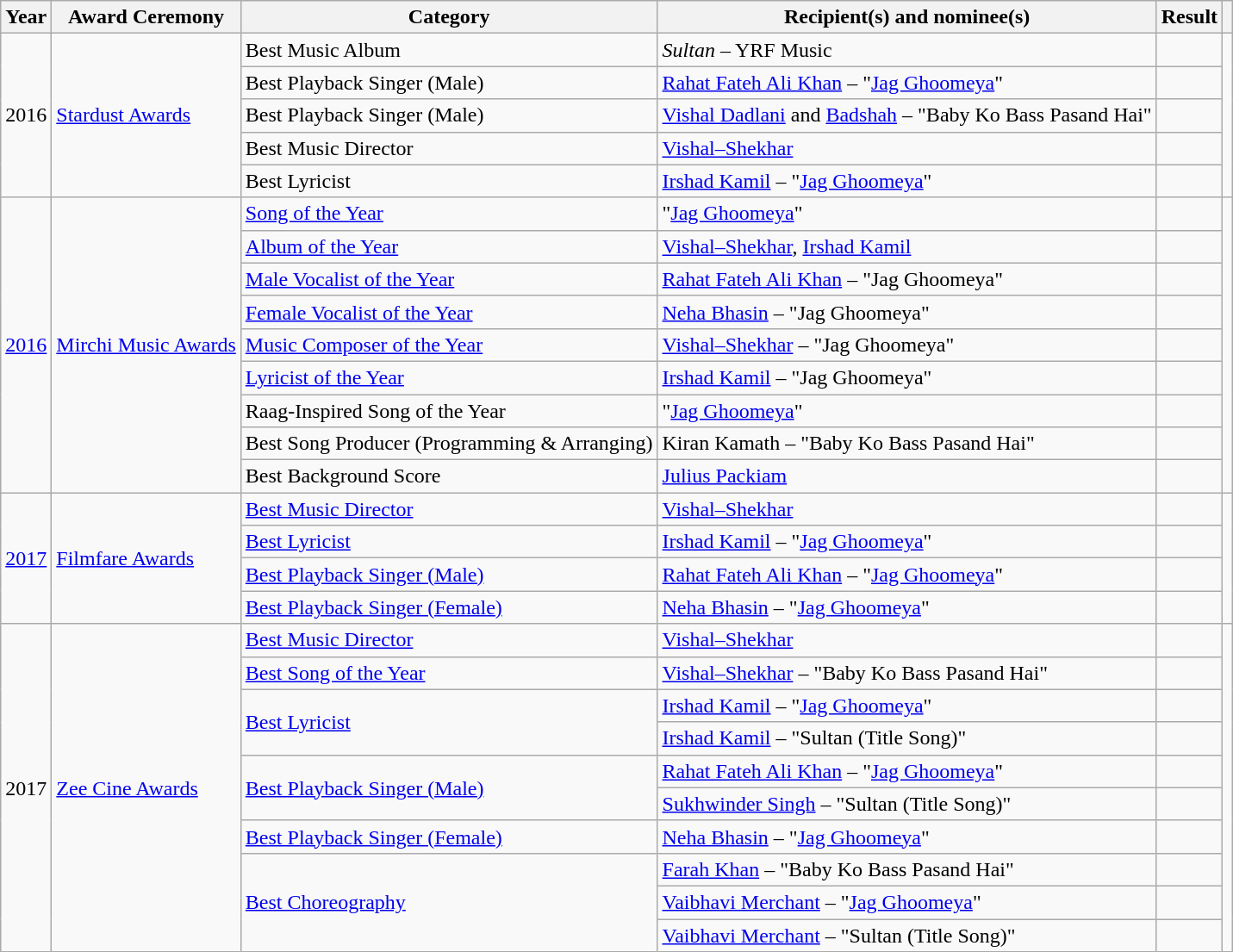<table class="wikitable sortable">
<tr>
<th>Year</th>
<th>Award Ceremony</th>
<th>Category</th>
<th>Recipient(s) and nominee(s)</th>
<th>Result</th>
<th></th>
</tr>
<tr>
<td rowspan="5">2016</td>
<td rowspan="5"><a href='#'>Stardust Awards</a></td>
<td>Best Music Album</td>
<td><em>Sultan</em> – YRF Music</td>
<td></td>
<td rowspan="5"><br></td>
</tr>
<tr>
<td>Best Playback Singer (Male)</td>
<td><a href='#'>Rahat Fateh Ali Khan</a> – "<a href='#'>Jag Ghoomeya</a>"</td>
<td></td>
</tr>
<tr>
<td>Best Playback Singer (Male)</td>
<td><a href='#'>Vishal Dadlani</a> and <a href='#'>Badshah</a> – "Baby Ko Bass Pasand Hai"</td>
<td></td>
</tr>
<tr>
<td>Best Music Director</td>
<td><a href='#'>Vishal–Shekhar</a></td>
<td></td>
</tr>
<tr>
<td>Best Lyricist</td>
<td><a href='#'>Irshad Kamil</a> – "<a href='#'>Jag Ghoomeya</a>"</td>
<td></td>
</tr>
<tr>
<td rowspan="9"><a href='#'>2016</a></td>
<td rowspan="9"><a href='#'>Mirchi Music Awards</a></td>
<td><a href='#'>Song of the Year</a></td>
<td>"<a href='#'>Jag Ghoomeya</a>"</td>
<td></td>
<td rowspan="9"><br></td>
</tr>
<tr>
<td><a href='#'>Album of the Year</a></td>
<td><a href='#'>Vishal–Shekhar</a>, <a href='#'>Irshad Kamil</a></td>
<td></td>
</tr>
<tr>
<td><a href='#'>Male Vocalist of the Year</a></td>
<td><a href='#'>Rahat Fateh Ali Khan</a> – "Jag Ghoomeya"</td>
<td></td>
</tr>
<tr>
<td><a href='#'>Female Vocalist of the Year</a></td>
<td><a href='#'>Neha Bhasin</a> – "Jag Ghoomeya"</td>
<td></td>
</tr>
<tr>
<td><a href='#'>Music Composer of the Year</a></td>
<td><a href='#'>Vishal–Shekhar</a> – "Jag Ghoomeya"</td>
<td></td>
</tr>
<tr>
<td><a href='#'>Lyricist of the Year</a></td>
<td><a href='#'>Irshad Kamil</a> – "Jag Ghoomeya"</td>
<td></td>
</tr>
<tr>
<td>Raag-Inspired Song of the Year</td>
<td>"<a href='#'>Jag Ghoomeya</a>"</td>
<td></td>
</tr>
<tr>
<td>Best Song Producer (Programming & Arranging)</td>
<td>Kiran Kamath – "Baby Ko Bass Pasand Hai"</td>
<td></td>
</tr>
<tr>
<td>Best Background Score</td>
<td><a href='#'>Julius Packiam</a></td>
<td></td>
</tr>
<tr>
<td rowspan="4"><a href='#'>2017</a></td>
<td rowspan="4"><a href='#'>Filmfare Awards</a></td>
<td><a href='#'>Best Music Director</a></td>
<td><a href='#'>Vishal–Shekhar</a></td>
<td></td>
<td rowspan="4"><br></td>
</tr>
<tr>
<td><a href='#'>Best Lyricist</a></td>
<td><a href='#'>Irshad Kamil</a> – "<a href='#'>Jag Ghoomeya</a>"</td>
<td></td>
</tr>
<tr>
<td><a href='#'>Best Playback Singer (Male)</a></td>
<td><a href='#'>Rahat Fateh Ali Khan</a> – "<a href='#'>Jag Ghoomeya</a>"</td>
<td></td>
</tr>
<tr>
<td><a href='#'>Best Playback Singer (Female)</a></td>
<td><a href='#'>Neha Bhasin</a> – "<a href='#'>Jag Ghoomeya</a>"</td>
<td></td>
</tr>
<tr>
<td rowspan="10">2017</td>
<td rowspan="10"><a href='#'>Zee Cine Awards</a></td>
<td><a href='#'>Best Music Director</a></td>
<td><a href='#'>Vishal–Shekhar</a></td>
<td></td>
<td rowspan="10"><br></td>
</tr>
<tr>
<td><a href='#'>Best Song of the Year</a></td>
<td><a href='#'>Vishal–Shekhar</a> – "Baby Ko Bass Pasand Hai"</td>
<td></td>
</tr>
<tr>
<td rowspan="2"><a href='#'>Best Lyricist</a></td>
<td><a href='#'>Irshad Kamil</a> – "<a href='#'>Jag Ghoomeya</a>"</td>
<td></td>
</tr>
<tr>
<td><a href='#'>Irshad Kamil</a> – "Sultan (Title Song)"</td>
<td></td>
</tr>
<tr>
<td rowspan="2"><a href='#'>Best Playback Singer (Male)</a></td>
<td><a href='#'>Rahat Fateh Ali Khan</a> – "<a href='#'>Jag Ghoomeya</a>"</td>
<td></td>
</tr>
<tr>
<td><a href='#'>Sukhwinder Singh</a> – "Sultan (Title Song)"</td>
<td></td>
</tr>
<tr>
<td><a href='#'>Best Playback Singer (Female)</a></td>
<td><a href='#'>Neha Bhasin</a> – "<a href='#'>Jag Ghoomeya</a>"</td>
<td></td>
</tr>
<tr>
<td rowspan="3"><a href='#'>Best Choreography</a></td>
<td><a href='#'>Farah Khan</a> – "Baby Ko Bass Pasand Hai"</td>
<td></td>
</tr>
<tr>
<td><a href='#'>Vaibhavi Merchant</a> – "<a href='#'>Jag Ghoomeya</a>"</td>
<td></td>
</tr>
<tr>
<td><a href='#'>Vaibhavi Merchant</a> – "Sultan (Title Song)"</td>
<td></td>
</tr>
</table>
